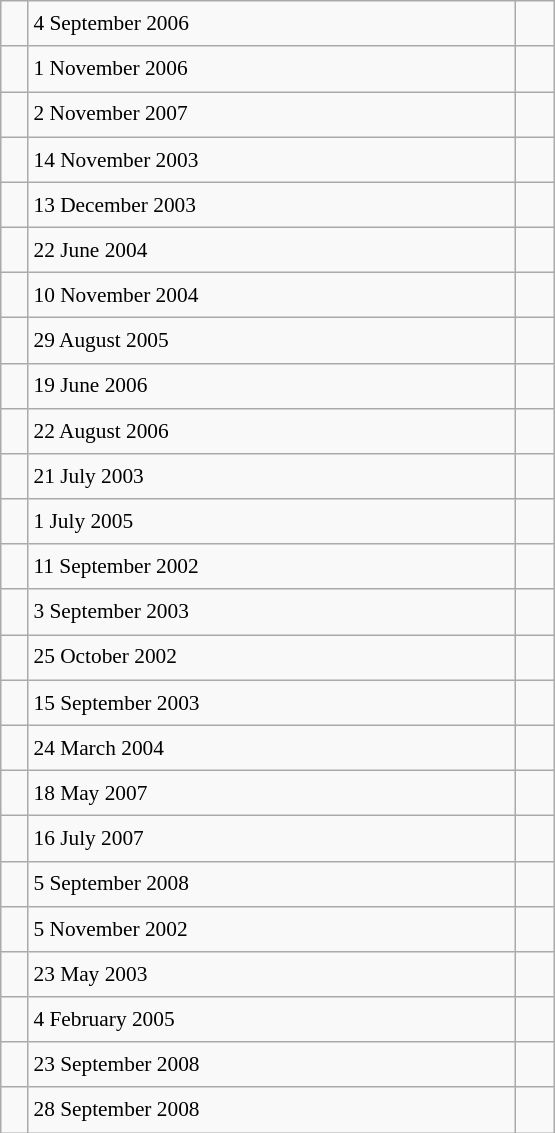<table class="wikitable" style="font-size: 89%; float: left; width: 26em; margin-right: 1em; line-height: 1.65em">
<tr>
<td></td>
<td>4 September 2006</td>
<td></td>
</tr>
<tr>
<td></td>
<td>1 November 2006</td>
<td></td>
</tr>
<tr>
<td></td>
<td>2 November 2007</td>
<td></td>
</tr>
<tr>
<td></td>
<td>14 November 2003</td>
<td></td>
</tr>
<tr>
<td></td>
<td>13 December 2003</td>
<td></td>
</tr>
<tr>
<td></td>
<td>22 June 2004</td>
<td></td>
</tr>
<tr>
<td></td>
<td>10 November 2004</td>
<td></td>
</tr>
<tr>
<td></td>
<td>29 August 2005</td>
<td></td>
</tr>
<tr>
<td></td>
<td>19 June 2006</td>
<td></td>
</tr>
<tr>
<td></td>
<td>22 August 2006</td>
<td></td>
</tr>
<tr>
<td></td>
<td>21 July 2003</td>
<td></td>
</tr>
<tr>
<td></td>
<td>1 July 2005</td>
<td></td>
</tr>
<tr>
<td></td>
<td>11 September 2002</td>
<td></td>
</tr>
<tr>
<td></td>
<td>3 September 2003</td>
<td> </td>
</tr>
<tr>
<td></td>
<td>25 October 2002</td>
<td></td>
</tr>
<tr>
<td></td>
<td>15 September 2003</td>
<td></td>
</tr>
<tr>
<td></td>
<td>24 March 2004</td>
<td></td>
</tr>
<tr>
<td></td>
<td>18 May 2007</td>
<td></td>
</tr>
<tr>
<td></td>
<td>16 July 2007</td>
<td></td>
</tr>
<tr>
<td></td>
<td>5 September 2008</td>
<td></td>
</tr>
<tr>
<td></td>
<td>5 November 2002</td>
<td></td>
</tr>
<tr>
<td></td>
<td>23 May 2003</td>
<td></td>
</tr>
<tr>
<td></td>
<td>4 February 2005</td>
<td></td>
</tr>
<tr>
<td></td>
<td>23 September 2008</td>
<td></td>
</tr>
<tr>
<td></td>
<td>28 September 2008</td>
<td></td>
</tr>
</table>
